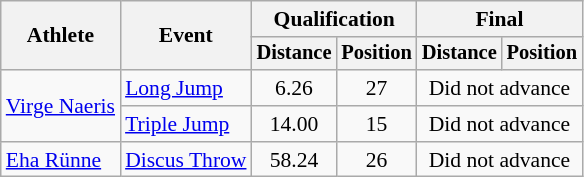<table class=wikitable style="font-size:90%">
<tr>
<th rowspan="2">Athlete</th>
<th rowspan="2">Event</th>
<th colspan="2">Qualification</th>
<th colspan="2">Final</th>
</tr>
<tr style="font-size:95%">
<th>Distance</th>
<th>Position</th>
<th>Distance</th>
<th>Position</th>
</tr>
<tr align=center>
<td align=left rowspan=2><a href='#'>Virge Naeris</a></td>
<td align=left><a href='#'>Long Jump</a></td>
<td>6.26</td>
<td>27</td>
<td colspan=2>Did not advance</td>
</tr>
<tr align=center>
<td align=left><a href='#'>Triple Jump</a></td>
<td>14.00</td>
<td>15</td>
<td colspan=2>Did not advance</td>
</tr>
<tr align=center>
<td align=left><a href='#'>Eha Rünne</a></td>
<td align=left><a href='#'>Discus Throw</a></td>
<td>58.24</td>
<td>26</td>
<td colspan=2>Did not advance</td>
</tr>
</table>
